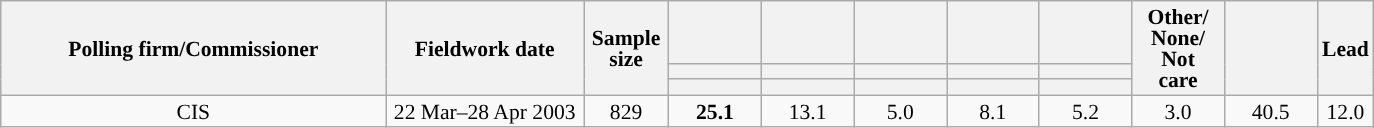<table class="wikitable collapsible collapsed" style="text-align:center; font-size:90%; line-height:14px;">
<tr style="height:42px;">
<th style="width:250px;" rowspan="3">Polling firm/Commissioner</th>
<th style="width:125px;" rowspan="3">Fieldwork date</th>
<th style="width:50px;" rowspan="3">Sample size</th>
<th style="width:55px;"></th>
<th style="width:55px;"></th>
<th style="width:55px;"></th>
<th style="width:55px;"></th>
<th style="width:55px;"></th>
<th style="width:55px;" rowspan="3">Other/<br>None/<br>Not<br>care</th>
<th style="width:55px;" rowspan="3"></th>
<th style="width:30px;" rowspan="3">Lead</th>
</tr>
<tr>
<th style="color:inherit;background:"></th>
<th style="color:inherit;background:"></th>
<th style="color:inherit;background:"></th>
<th style="color:inherit;background:"></th>
<th style="color:inherit;background:"></th>
</tr>
<tr>
<th></th>
<th></th>
<th></th>
<th></th>
<th></th>
</tr>
<tr>
<td>CIS</td>
<td>22 Mar–28 Apr 2003</td>
<td>829</td>
<td><strong>25.1</strong></td>
<td>13.1</td>
<td>5.0</td>
<td>8.1</td>
<td>5.2</td>
<td>3.0</td>
<td>40.5</td>
<td style="background:">12.0</td>
</tr>
</table>
